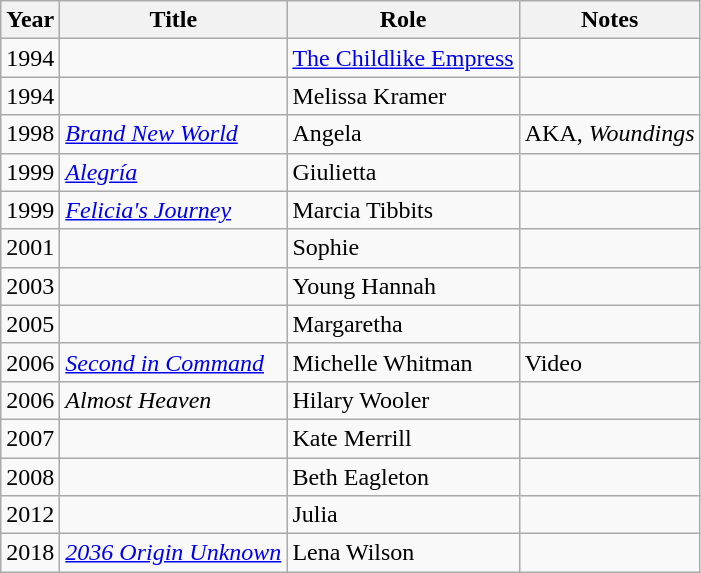<table class="wikitable sortable">
<tr>
<th>Year</th>
<th>Title</th>
<th>Role</th>
<th class="unsortable">Notes</th>
</tr>
<tr>
<td>1994</td>
<td><em></em></td>
<td><a href='#'>The Childlike Empress</a></td>
<td></td>
</tr>
<tr>
<td>1994</td>
<td><em></em></td>
<td>Melissa Kramer</td>
<td></td>
</tr>
<tr>
<td>1998</td>
<td><em><a href='#'>Brand New World</a></em></td>
<td>Angela</td>
<td>AKA, <em>Woundings</em></td>
</tr>
<tr>
<td>1999</td>
<td><em><a href='#'>Alegría</a></em></td>
<td>Giulietta</td>
<td></td>
</tr>
<tr>
<td>1999</td>
<td><em><a href='#'>Felicia's Journey</a></em></td>
<td>Marcia Tibbits</td>
<td></td>
</tr>
<tr>
<td>2001</td>
<td><em></em></td>
<td>Sophie</td>
<td></td>
</tr>
<tr>
<td>2003</td>
<td><em></em></td>
<td>Young Hannah</td>
<td></td>
</tr>
<tr>
<td>2005</td>
<td><em></em></td>
<td>Margaretha</td>
<td></td>
</tr>
<tr>
<td>2006</td>
<td><em><a href='#'>Second in Command</a></em></td>
<td>Michelle Whitman</td>
<td>Video</td>
</tr>
<tr>
<td>2006</td>
<td><em>Almost Heaven</em></td>
<td>Hilary Wooler</td>
<td></td>
</tr>
<tr>
<td>2007</td>
<td><em></em></td>
<td>Kate Merrill</td>
<td></td>
</tr>
<tr>
<td>2008</td>
<td><em></em></td>
<td>Beth Eagleton</td>
<td></td>
</tr>
<tr>
<td>2012</td>
<td><em></em></td>
<td>Julia</td>
<td></td>
</tr>
<tr>
<td>2018</td>
<td><em><a href='#'>2036 Origin Unknown</a></em></td>
<td>Lena Wilson</td>
<td></td>
</tr>
</table>
